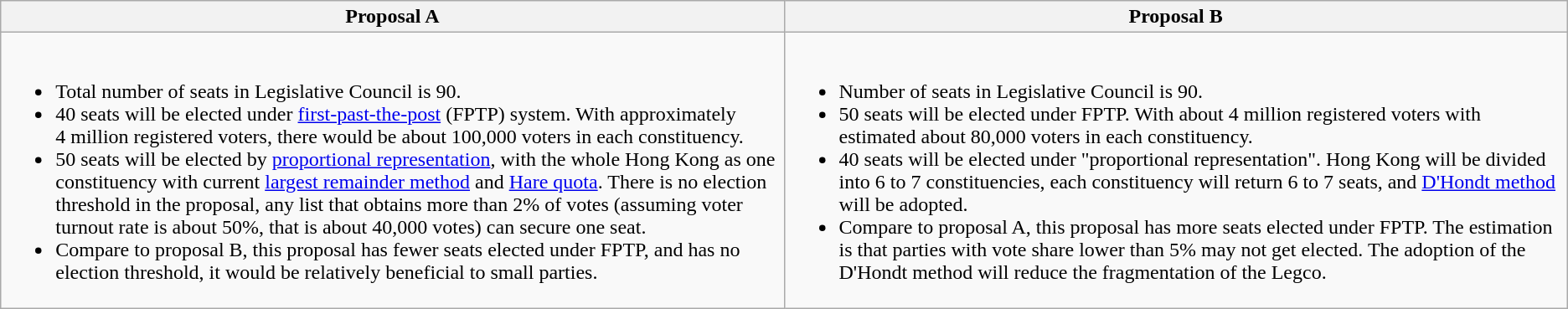<table class="wikitable">
<tr>
<th width=50%>Proposal A</th>
<th width=50%>Proposal B</th>
</tr>
<tr valign="top">
<td><br><ul><li>Total number of seats in Legislative Council is 90.</li><li>40 seats will be elected under <a href='#'>first-past-the-post</a> (FPTP) system. With approximately 4 million registered voters, there would be about 100,000 voters in each constituency.</li><li>50 seats will be elected by <a href='#'>proportional representation</a>, with the whole Hong Kong as one constituency with current <a href='#'>largest remainder method</a> and <a href='#'>Hare quota</a>. There is no election threshold in the proposal, any list that obtains more than 2% of votes (assuming voter turnout rate is about 50%, that is about 40,000 votes) can secure one seat.</li><li>Compare to proposal B, this proposal has fewer seats elected under FPTP, and has no election threshold, it would be relatively beneficial to small parties.</li></ul></td>
<td><br><ul><li>Number of seats in Legislative Council is 90.</li><li>50 seats will be elected under FPTP. With about 4 million registered voters with estimated about 80,000 voters in each constituency.</li><li>40 seats will be elected under "proportional representation". Hong Kong will be divided into 6 to 7 constituencies, each constituency will return 6 to 7 seats, and <a href='#'>D'Hondt method</a> will be adopted.</li><li>Compare to proposal A, this proposal has more seats elected under FPTP. The estimation is that parties with vote share lower than 5% may not get elected. The adoption of the D'Hondt method will reduce the fragmentation of the Legco.</li></ul></td>
</tr>
</table>
